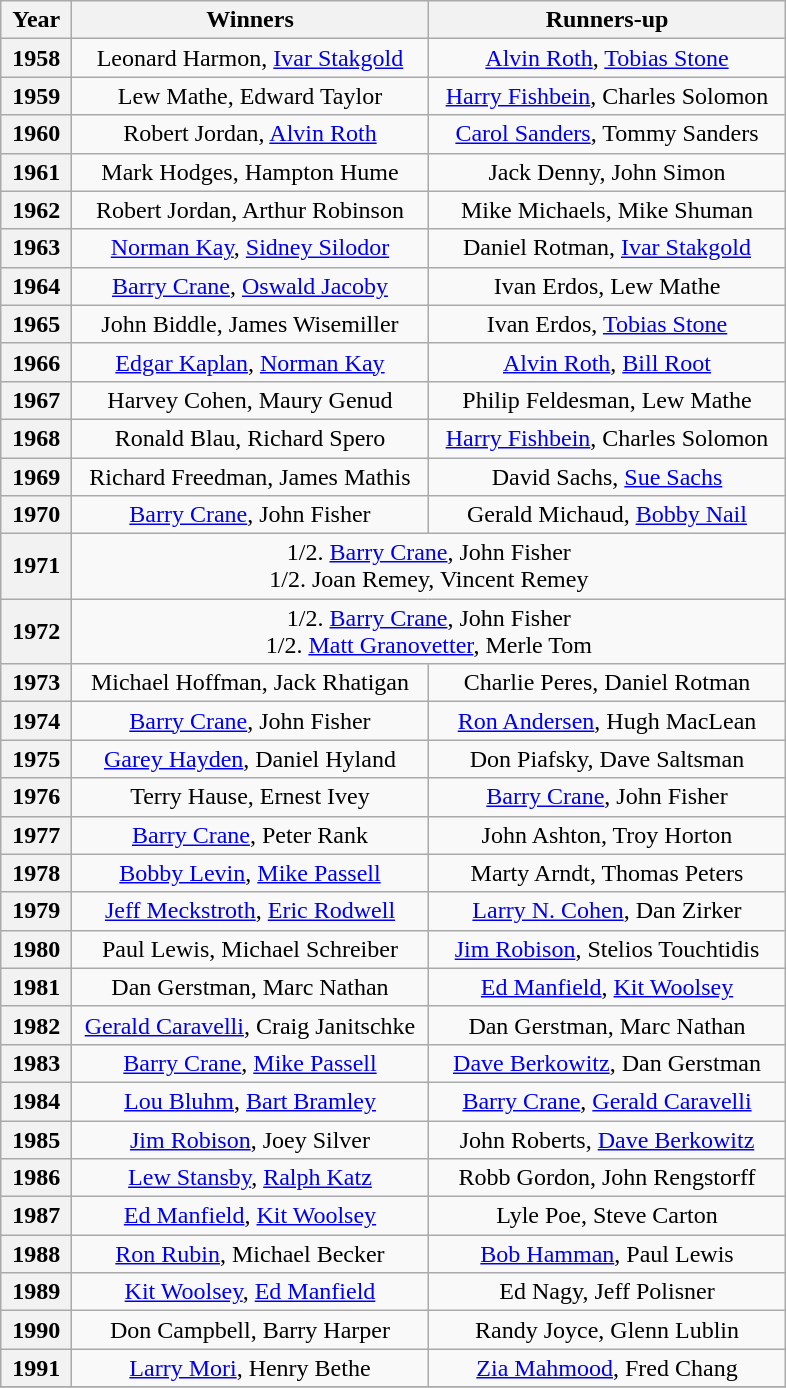<table class="wikitable" style="text-align:center">
<tr>
<th>Year</th>
<th>Winners</th>
<th>Runners-up</th>
</tr>
<tr>
<th> 1958 </th>
<td>Leonard Harmon, <a href='#'>Ivar Stakgold</a></td>
<td><a href='#'>Alvin Roth</a>, <a href='#'>Tobias Stone</a></td>
</tr>
<tr>
<th>1959</th>
<td>Lew Mathe, Edward Taylor</td>
<td><a href='#'>Harry Fishbein</a>, Charles Solomon</td>
</tr>
<tr>
<th>1960</th>
<td>Robert Jordan, <a href='#'>Alvin Roth</a></td>
<td><a href='#'>Carol Sanders</a>, Tommy Sanders</td>
</tr>
<tr>
<th>1961</th>
<td>Mark Hodges, Hampton Hume</td>
<td>Jack Denny, John Simon</td>
</tr>
<tr>
<th>1962</th>
<td>Robert Jordan, Arthur Robinson</td>
<td>Mike Michaels, Mike Shuman</td>
</tr>
<tr>
<th>1963</th>
<td><a href='#'>Norman Kay</a>, <a href='#'>Sidney Silodor</a></td>
<td>Daniel Rotman, <a href='#'>Ivar Stakgold</a></td>
</tr>
<tr>
<th>1964</th>
<td><a href='#'>Barry Crane</a>, <a href='#'>Oswald Jacoby</a></td>
<td>Ivan Erdos, Lew Mathe</td>
</tr>
<tr>
<th>1965</th>
<td>John Biddle, James Wisemiller</td>
<td>Ivan Erdos, <a href='#'>Tobias Stone</a></td>
</tr>
<tr>
<th>1966</th>
<td><a href='#'>Edgar Kaplan</a>, <a href='#'>Norman Kay</a></td>
<td><a href='#'>Alvin Roth</a>, <a href='#'>Bill Root</a></td>
</tr>
<tr>
<th>1967</th>
<td>Harvey Cohen, Maury Genud</td>
<td>Philip Feldesman, Lew Mathe</td>
</tr>
<tr>
<th>1968</th>
<td>Ronald Blau, Richard Spero</td>
<td>  <a href='#'>Harry Fishbein</a>, Charles Solomon  </td>
</tr>
<tr>
<th>1969</th>
<td>  Richard Freedman, James Mathis  </td>
<td>David Sachs, <a href='#'>Sue Sachs</a></td>
</tr>
<tr>
<th>1970</th>
<td><a href='#'>Barry Crane</a>, John Fisher</td>
<td>Gerald Michaud, <a href='#'>Bobby Nail</a></td>
</tr>
<tr>
<th>1971</th>
<td colspan=2>1/2. <a href='#'>Barry Crane</a>, John Fisher <br>1/2. Joan Remey, Vincent Remey</td>
</tr>
<tr>
<th>1972</th>
<td colspan=2>1/2. <a href='#'>Barry Crane</a>, John Fisher <br>1/2. <a href='#'>Matt Granovetter</a>, Merle Tom</td>
</tr>
<tr>
<th>1973</th>
<td>Michael Hoffman, Jack Rhatigan</td>
<td>Charlie Peres, Daniel Rotman</td>
</tr>
<tr>
<th>1974</th>
<td><a href='#'>Barry Crane</a>, John Fisher</td>
<td><a href='#'>Ron Andersen</a>, Hugh MacLean</td>
</tr>
<tr>
<th>1975</th>
<td><a href='#'>Garey Hayden</a>, Daniel Hyland</td>
<td>Don Piafsky, Dave Saltsman</td>
</tr>
<tr>
<th>1976</th>
<td>Terry Hause, Ernest Ivey</td>
<td><a href='#'>Barry Crane</a>, John Fisher</td>
</tr>
<tr>
<th>1977</th>
<td><a href='#'>Barry Crane</a>, Peter Rank</td>
<td>John Ashton, Troy Horton</td>
</tr>
<tr>
<th>1978</th>
<td><a href='#'>Bobby Levin</a>, <a href='#'>Mike Passell</a></td>
<td>Marty Arndt, Thomas Peters</td>
</tr>
<tr>
<th>1979</th>
<td><a href='#'>Jeff Meckstroth</a>, <a href='#'>Eric Rodwell</a></td>
<td><a href='#'>Larry N. Cohen</a>, Dan Zirker</td>
</tr>
<tr>
<th>1980</th>
<td>Paul Lewis, Michael Schreiber</td>
<td><a href='#'>Jim Robison</a>, Stelios Touchtidis</td>
</tr>
<tr>
<th>1981</th>
<td>Dan Gerstman, Marc Nathan</td>
<td><a href='#'>Ed Manfield</a>, <a href='#'>Kit Woolsey</a></td>
</tr>
<tr>
<th>1982</th>
<td><a href='#'>Gerald Caravelli</a>, Craig Janitschke</td>
<td>Dan Gerstman, Marc Nathan</td>
</tr>
<tr>
<th>1983</th>
<td><a href='#'>Barry Crane</a>, <a href='#'>Mike Passell</a></td>
<td><a href='#'>Dave Berkowitz</a>, Dan Gerstman</td>
</tr>
<tr>
<th>1984</th>
<td><a href='#'>Lou Bluhm</a>, <a href='#'>Bart Bramley</a></td>
<td><a href='#'>Barry Crane</a>, <a href='#'>Gerald Caravelli</a></td>
</tr>
<tr>
<th>1985</th>
<td><a href='#'>Jim Robison</a>, Joey Silver</td>
<td>John Roberts, <a href='#'>Dave Berkowitz</a></td>
</tr>
<tr>
<th>1986</th>
<td><a href='#'>Lew Stansby</a>, <a href='#'>Ralph Katz</a></td>
<td>Robb Gordon, John Rengstorff</td>
</tr>
<tr>
<th>1987</th>
<td><a href='#'>Ed Manfield</a>, <a href='#'>Kit Woolsey</a></td>
<td>Lyle Poe, Steve Carton</td>
</tr>
<tr>
<th>1988</th>
<td><a href='#'>Ron Rubin</a>, Michael Becker</td>
<td><a href='#'>Bob Hamman</a>, Paul Lewis</td>
</tr>
<tr>
<th>1989</th>
<td><a href='#'>Kit Woolsey</a>, <a href='#'>Ed Manfield</a></td>
<td>Ed Nagy, Jeff Polisner</td>
</tr>
<tr>
<th>1990</th>
<td>Don Campbell, Barry Harper</td>
<td>Randy Joyce, Glenn Lublin</td>
</tr>
<tr>
<th>1991</th>
<td><a href='#'>Larry Mori</a>, Henry Bethe</td>
<td><a href='#'>Zia Mahmood</a>, Fred Chang</td>
</tr>
<tr>
</tr>
</table>
